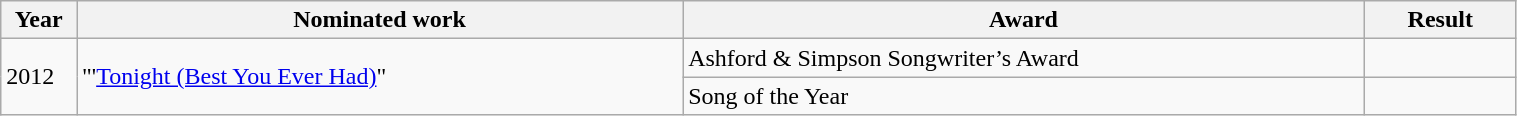<table class="wikitable" width=80%>
<tr>
<th width=5%>Year</th>
<th width=40%>Nominated work</th>
<th width=45%>Award</th>
<th width=10%>Result</th>
</tr>
<tr>
<td rowspan="2">2012</td>
<td rowspan="2">"'<a href='#'>Tonight (Best You Ever Had)</a>"</td>
<td>Ashford & Simpson Songwriter’s Award</td>
<td></td>
</tr>
<tr>
<td>Song of the Year</td>
<td></td>
</tr>
</table>
